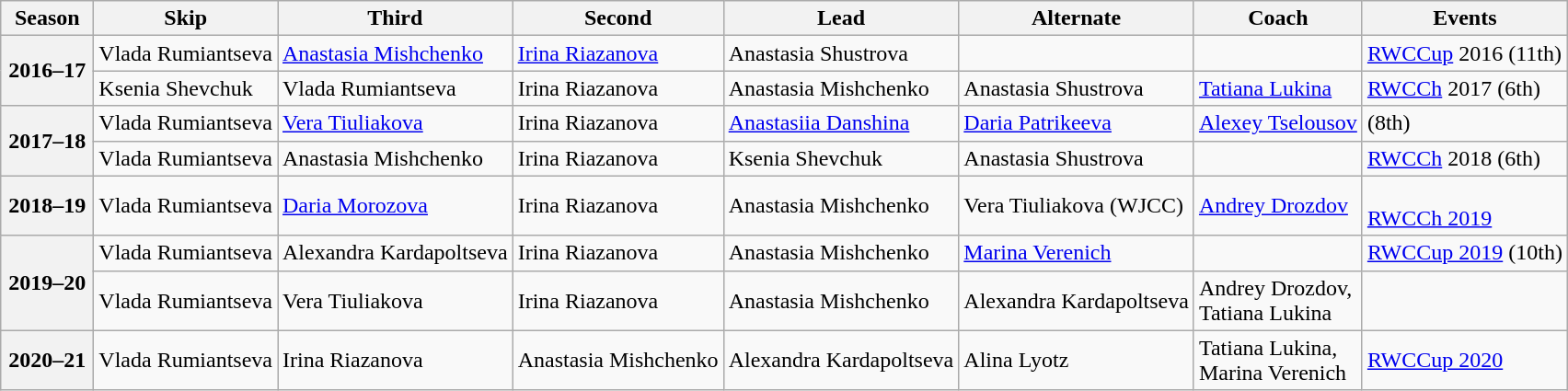<table class="wikitable">
<tr>
<th scope="col" width=60>Season</th>
<th scope="col">Skip</th>
<th scope="col">Third</th>
<th scope="col">Second</th>
<th scope="col">Lead</th>
<th scope="col">Alternate</th>
<th scope="col">Coach</th>
<th scope="col">Events</th>
</tr>
<tr>
<th scope="row" rowspan=2>2016–17</th>
<td>Vlada Rumiantseva</td>
<td><a href='#'>Anastasia Mishchenko</a></td>
<td><a href='#'>Irina Riazanova</a></td>
<td>Anastasia Shustrova</td>
<td></td>
<td></td>
<td><a href='#'>RWCCup</a> 2016 (11th)</td>
</tr>
<tr>
<td>Ksenia Shevchuk</td>
<td>Vlada Rumiantseva</td>
<td>Irina Riazanova</td>
<td>Anastasia Mishchenko</td>
<td>Anastasia Shustrova</td>
<td><a href='#'>Tatiana Lukina</a></td>
<td><a href='#'>RWCCh</a> 2017 (6th)</td>
</tr>
<tr>
<th scope="row" rowspan=2>2017–18</th>
<td>Vlada Rumiantseva</td>
<td><a href='#'>Vera Tiuliakova</a></td>
<td>Irina Riazanova</td>
<td><a href='#'>Anastasiia Danshina</a></td>
<td><a href='#'>Daria Patrikeeva</a></td>
<td><a href='#'>Alexey Tselousov</a></td>
<td> (8th)</td>
</tr>
<tr>
<td>Vlada Rumiantseva</td>
<td>Anastasia Mishchenko</td>
<td>Irina Riazanova</td>
<td>Ksenia Shevchuk</td>
<td>Anastasia Shustrova</td>
<td></td>
<td><a href='#'>RWCCh</a> 2018 (6th)</td>
</tr>
<tr>
<th scope="row">2018–19</th>
<td>Vlada Rumiantseva</td>
<td><a href='#'>Daria Morozova</a></td>
<td>Irina Riazanova</td>
<td>Anastasia Mishchenko</td>
<td>Vera Tiuliakova (WJCC)</td>
<td><a href='#'>Andrey Drozdov</a></td>
<td> <br><a href='#'>RWCCh 2019</a> </td>
</tr>
<tr>
<th scope="row" rowspan=2>2019–20</th>
<td>Vlada Rumiantseva</td>
<td>Alexandra Kardapoltseva</td>
<td>Irina Riazanova</td>
<td>Anastasia Mishchenko</td>
<td><a href='#'>Marina Verenich</a></td>
<td></td>
<td><a href='#'>RWCCup 2019</a> (10th)</td>
</tr>
<tr>
<td>Vlada Rumiantseva</td>
<td>Vera Tiuliakova</td>
<td>Irina Riazanova</td>
<td>Anastasia Mishchenko</td>
<td>Alexandra Kardapoltseva</td>
<td>Andrey Drozdov,<br>Tatiana Lukina</td>
<td> </td>
</tr>
<tr>
<th scope="row">2020–21</th>
<td>Vlada Rumiantseva</td>
<td>Irina Riazanova</td>
<td>Anastasia Mishchenko</td>
<td>Alexandra Kardapoltseva</td>
<td>Alina Lyotz</td>
<td>Tatiana Lukina,<br>Marina Verenich</td>
<td><a href='#'>RWCCup 2020</a> </td>
</tr>
</table>
